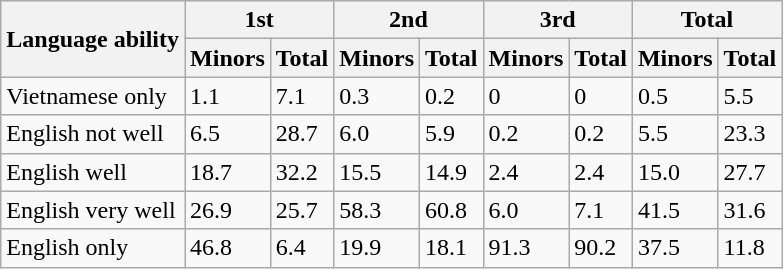<table class="wikitable">
<tr>
<th rowspan="2">Language ability</th>
<th colspan="2">1st</th>
<th colspan="2">2nd</th>
<th colspan="2">3rd</th>
<th colspan="2">Total</th>
</tr>
<tr>
<th>Minors</th>
<th>Total</th>
<th>Minors</th>
<th>Total</th>
<th>Minors</th>
<th>Total</th>
<th>Minors</th>
<th>Total</th>
</tr>
<tr>
<td>Vietnamese only</td>
<td>1.1</td>
<td>7.1</td>
<td>0.3</td>
<td>0.2</td>
<td>0</td>
<td>0</td>
<td>0.5</td>
<td>5.5</td>
</tr>
<tr>
<td>English not well</td>
<td>6.5</td>
<td>28.7</td>
<td>6.0</td>
<td>5.9</td>
<td>0.2</td>
<td>0.2</td>
<td>5.5</td>
<td>23.3</td>
</tr>
<tr>
<td>English well</td>
<td>18.7</td>
<td>32.2</td>
<td>15.5</td>
<td>14.9</td>
<td>2.4</td>
<td>2.4</td>
<td>15.0</td>
<td>27.7</td>
</tr>
<tr>
<td>English very well</td>
<td>26.9</td>
<td>25.7</td>
<td>58.3</td>
<td>60.8</td>
<td>6.0</td>
<td>7.1</td>
<td>41.5</td>
<td>31.6</td>
</tr>
<tr>
<td>English only</td>
<td>46.8</td>
<td>6.4</td>
<td>19.9</td>
<td>18.1</td>
<td>91.3</td>
<td>90.2</td>
<td>37.5</td>
<td>11.8</td>
</tr>
</table>
